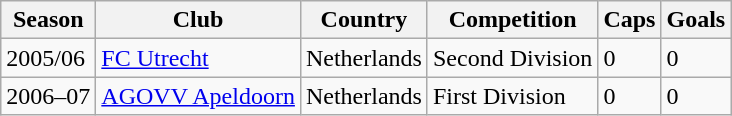<table class="wikitable">
<tr>
<th>Season</th>
<th>Club</th>
<th>Country</th>
<th>Competition</th>
<th>Caps</th>
<th>Goals</th>
</tr>
<tr>
<td>2005/06</td>
<td><a href='#'>FC Utrecht</a></td>
<td>Netherlands</td>
<td>Second Division</td>
<td>0</td>
<td>0</td>
</tr>
<tr>
<td>2006–07</td>
<td><a href='#'>AGOVV Apeldoorn</a></td>
<td>Netherlands</td>
<td>First Division</td>
<td>0</td>
<td>0</td>
</tr>
</table>
